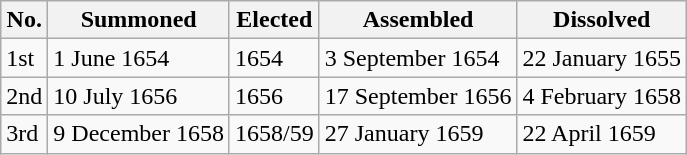<table class="wikitable">
<tr>
<th>No.</th>
<th>Summoned</th>
<th>Elected</th>
<th>Assembled</th>
<th>Dissolved</th>
</tr>
<tr>
<td>1st</td>
<td>1 June 1654</td>
<td>1654</td>
<td>3 September 1654</td>
<td>22 January 1655</td>
</tr>
<tr>
<td>2nd</td>
<td>10 July 1656</td>
<td>1656</td>
<td>17 September 1656</td>
<td>4 February 1658</td>
</tr>
<tr>
<td>3rd</td>
<td>9 December 1658</td>
<td>1658/59</td>
<td>27 January 1659</td>
<td>22 April 1659</td>
</tr>
</table>
